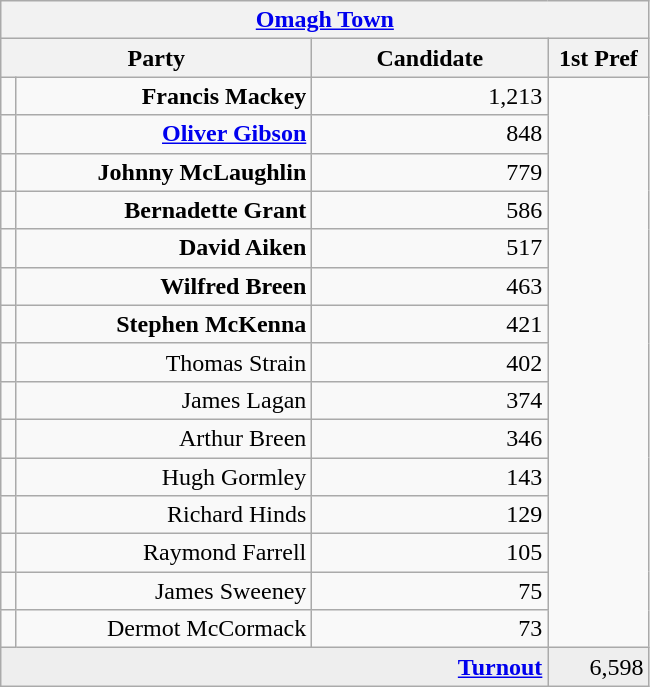<table class="wikitable">
<tr>
<th colspan="4" align="center"><a href='#'>Omagh Town</a></th>
</tr>
<tr>
<th colspan="2" align="center" width=200>Party</th>
<th width=150>Candidate</th>
<th width=60>1st Pref</th>
</tr>
<tr>
<td></td>
<td align="right"><strong>Francis Mackey</strong></td>
<td align="right">1,213</td>
</tr>
<tr>
<td></td>
<td align="right"><strong><a href='#'>Oliver Gibson</a></strong></td>
<td align="right">848</td>
</tr>
<tr>
<td></td>
<td align="right"><strong>Johnny McLaughlin</strong></td>
<td align="right">779</td>
</tr>
<tr>
<td></td>
<td align="right"><strong>Bernadette Grant</strong></td>
<td align="right">586</td>
</tr>
<tr>
<td></td>
<td align="right"><strong>David Aiken</strong></td>
<td align="right">517</td>
</tr>
<tr>
<td></td>
<td align="right"><strong>Wilfred Breen</strong></td>
<td align="right">463</td>
</tr>
<tr>
<td></td>
<td align="right"><strong>Stephen McKenna</strong></td>
<td align="right">421</td>
</tr>
<tr>
<td></td>
<td align="right">Thomas Strain</td>
<td align="right">402</td>
</tr>
<tr>
<td></td>
<td align="right">James Lagan</td>
<td align="right">374</td>
</tr>
<tr>
<td></td>
<td align="right">Arthur Breen</td>
<td align="right">346</td>
</tr>
<tr>
<td></td>
<td align="right">Hugh Gormley</td>
<td align="right">143</td>
</tr>
<tr>
<td></td>
<td align="right">Richard Hinds</td>
<td align="right">129</td>
</tr>
<tr>
<td></td>
<td align="right">Raymond Farrell</td>
<td align="right">105</td>
</tr>
<tr>
<td></td>
<td align="right">James Sweeney</td>
<td align="right">75</td>
</tr>
<tr>
<td></td>
<td align="right">Dermot McCormack</td>
<td align="right">73</td>
</tr>
<tr bgcolor="EEEEEE">
<td colspan=3 align="right"><strong><a href='#'>Turnout</a></strong></td>
<td align="right">6,598</td>
</tr>
</table>
